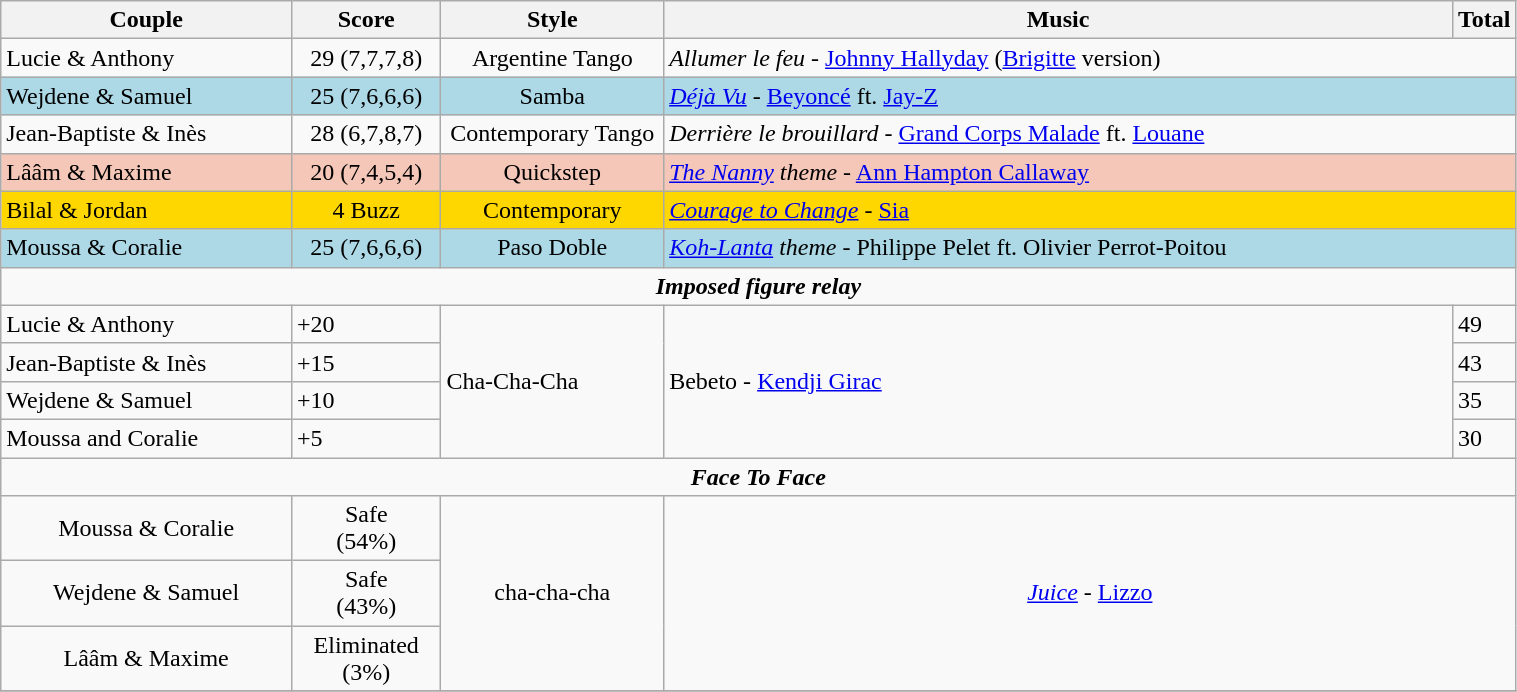<table class="wikitable" style="width:80%;">
<tr>
<th style="width:20%;">Couple</th>
<th style="width:10%;">Score</th>
<th style="width:15%;">Style</th>
<th style="width:60%;">Music</th>
<th style="width:60%;">Total</th>
</tr>
<tr>
<td>Lucie & Anthony</td>
<td style="text-align:center;">29 (7,7,7,8)</td>
<td style="text-align:center;">Argentine Tango</td>
<td colspan=2><em>Allumer le feu</em> - <a href='#'>Johnny Hallyday</a> (<a href='#'>Brigitte</a> version)</td>
</tr>
<tr style="background:lightblue;">
<td>Wejdene & Samuel</td>
<td style="text-align:center;">25 (7,6,6,6)</td>
<td style="text-align:center;">Samba</td>
<td colspan=2><em><a href='#'>Déjà Vu</a></em> - <a href='#'>Beyoncé</a> ft. <a href='#'>Jay-Z</a></td>
</tr>
<tr>
<td>Jean-Baptiste & Inès</td>
<td style="text-align:center;">28 (6,7,8,7)</td>
<td style="text-align:center;">Contemporary Tango</td>
<td colspan=2><em>Derrière le brouillard</em> - <a href='#'>Grand Corps Malade</a> ft. <a href='#'>Louane</a></td>
</tr>
<tr style="background:#f4c7b8;">
<td>Lââm & Maxime</td>
<td style="text-align:center;">20 (7,4,5,4)</td>
<td style="text-align:center;">Quickstep</td>
<td colspan=2><em><a href='#'>The Nanny</a> theme</em> - <a href='#'>Ann Hampton Callaway</a></td>
</tr>
<tr style="background:gold;">
<td>Bilal & Jordan</td>
<td style="text-align:center;">4 Buzz</td>
<td style="text-align:center;">Contemporary</td>
<td colspan=2><em><a href='#'>Courage to Change</a></em> - <a href='#'>Sia</a></td>
</tr>
<tr style="background:lightblue;">
<td>Moussa & Coralie</td>
<td style="text-align:center;">25 (7,6,6,6)</td>
<td style="text-align:center;">Paso Doble</td>
<td colspan=2><em><a href='#'>Koh-Lanta</a> theme</em> - Philippe Pelet ft. Olivier Perrot-Poitou</td>
</tr>
<tr>
<td colspan=5 style="text-align:center;"><strong><em>Imposed figure relay</em></strong></td>
</tr>
<tr style="text-align:left;">
<td>Lucie & Anthony</td>
<td>+20</td>
<td rowspan=4>Cha-Cha-Cha</td>
<td rowspan=4>Bebeto - <a href='#'>Kendji Girac</a></td>
<td>49</td>
</tr>
<tr style="text-align:left;">
<td>Jean-Baptiste & Inès</td>
<td>+15</td>
<td>43</td>
</tr>
<tr style="text-align:left;">
<td>Wejdene & Samuel</td>
<td>+10</td>
<td>35</td>
</tr>
<tr style="text-align:left;">
<td>Moussa and Coralie</td>
<td>+5</td>
<td>30</td>
</tr>
<tr>
<td colspan=5 style="text-align:center;"><strong><em>Face To Face</em></strong></td>
</tr>
<tr style="text-align:center;">
<td>Moussa & Coralie</td>
<td>Safe<br>(54%)</td>
<td rowspan=3>cha-cha-cha</td>
<td rowspan=3 colspan=2><em><a href='#'>Juice</a></em> - <a href='#'>Lizzo</a></td>
</tr>
<tr style="text-align:center;">
<td>Wejdene & Samuel</td>
<td>Safe<br>(43%)</td>
</tr>
<tr style="text-align:center;">
<td>Lââm & Maxime</td>
<td>Eliminated<br>(3%)</td>
</tr>
<tr>
</tr>
</table>
